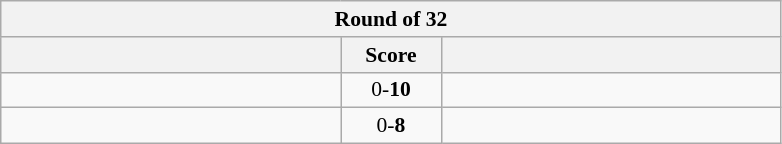<table class="wikitable" style="text-align: center; font-size:90% ">
<tr>
<th colspan=3>Round of 32</th>
</tr>
<tr>
<th align="right" width=220></th>
<th width="60">Score</th>
<th align="left" width=220></th>
</tr>
<tr>
<td align=left></td>
<td align=center>0-<strong>10</strong></td>
<td align=left><strong></strong></td>
</tr>
<tr>
<td align=left></td>
<td align=center>0-<strong>8</strong></td>
<td align=left><strong></strong></td>
</tr>
</table>
